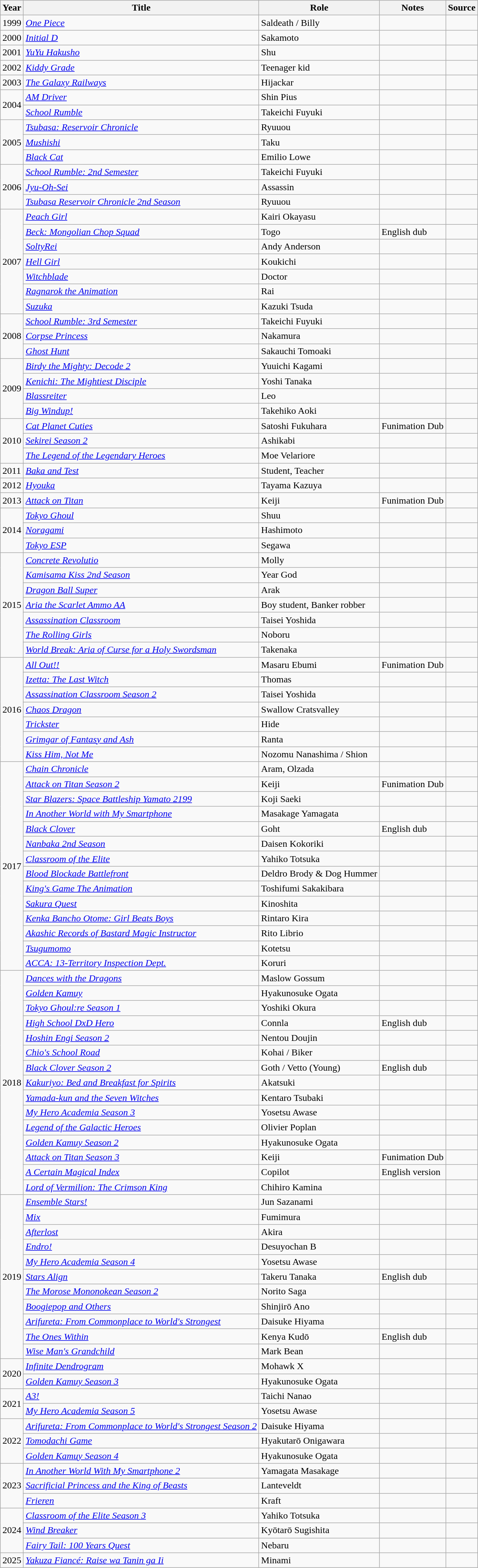<table class="wikitable sortable plainrowheaders">
<tr>
<th>Year</th>
<th>Title</th>
<th>Role</th>
<th class="unsortable">Notes</th>
<th class="unsortable">Source</th>
</tr>
<tr>
<td>1999</td>
<td><em><a href='#'>One Piece</a></em></td>
<td>Saldeath / Billy</td>
<td></td>
<td></td>
</tr>
<tr>
<td>2000</td>
<td><em><a href='#'>Initial D</a></em></td>
<td>Sakamoto</td>
<td></td>
<td></td>
</tr>
<tr>
<td>2001</td>
<td><em><a href='#'>YuYu Hakusho</a></em></td>
<td>Shu</td>
<td></td>
<td></td>
</tr>
<tr>
<td>2002</td>
<td><em><a href='#'>Kiddy Grade</a></em></td>
<td>Teenager kid</td>
<td></td>
<td></td>
</tr>
<tr>
<td>2003</td>
<td><em><a href='#'>The Galaxy Railways</a></em></td>
<td>Hijackar</td>
<td></td>
<td></td>
</tr>
<tr>
<td rowspan="2">2004</td>
<td><em><a href='#'>AM Driver</a></em></td>
<td>Shin Pius</td>
<td></td>
<td></td>
</tr>
<tr>
<td><em><a href='#'>School Rumble</a></em></td>
<td>Takeichi Fuyuki</td>
<td></td>
<td></td>
</tr>
<tr>
<td rowspan="3">2005</td>
<td><em><a href='#'>Tsubasa: Reservoir Chronicle</a></em></td>
<td>Ryuuou</td>
<td></td>
<td></td>
</tr>
<tr>
<td><em><a href='#'>Mushishi</a></em></td>
<td>Taku</td>
<td></td>
<td></td>
</tr>
<tr>
<td><em><a href='#'>Black Cat</a></em></td>
<td>Emilio Lowe</td>
<td></td>
<td></td>
</tr>
<tr>
<td rowspan="3">2006</td>
<td><em><a href='#'>School Rumble: 2nd Semester</a></em></td>
<td>Takeichi Fuyuki</td>
<td></td>
<td></td>
</tr>
<tr>
<td><em><a href='#'>Jyu-Oh-Sei</a></em></td>
<td>Assassin</td>
<td></td>
<td></td>
</tr>
<tr>
<td><em><a href='#'>Tsubasa Reservoir Chronicle 2nd Season</a></em></td>
<td>Ryuuou</td>
<td></td>
<td></td>
</tr>
<tr>
<td rowspan="7">2007</td>
<td><em><a href='#'>Peach Girl</a></em></td>
<td>Kairi Okayasu</td>
<td></td>
<td></td>
</tr>
<tr>
<td><em><a href='#'>Beck: Mongolian Chop Squad</a></em></td>
<td>Togo</td>
<td>English dub</td>
<td></td>
</tr>
<tr>
<td><em><a href='#'>SoltyRei</a></em></td>
<td>Andy Anderson</td>
<td></td>
<td></td>
</tr>
<tr>
<td><em><a href='#'>Hell Girl</a></em></td>
<td>Koukichi</td>
<td></td>
<td></td>
</tr>
<tr>
<td><em><a href='#'>Witchblade</a></em></td>
<td>Doctor</td>
<td></td>
<td></td>
</tr>
<tr>
<td><em><a href='#'>Ragnarok the Animation</a></em></td>
<td>Rai</td>
<td></td>
<td></td>
</tr>
<tr>
<td><em><a href='#'>Suzuka</a></em></td>
<td>Kazuki Tsuda</td>
<td></td>
<td></td>
</tr>
<tr>
<td rowspan="3">2008</td>
<td><em><a href='#'>School Rumble: 3rd Semester</a></em></td>
<td>Takeichi Fuyuki</td>
<td></td>
<td></td>
</tr>
<tr>
<td><em><a href='#'>Corpse Princess</a></em></td>
<td>Nakamura</td>
<td></td>
<td></td>
</tr>
<tr>
<td><em><a href='#'>Ghost Hunt</a></em></td>
<td>Sakauchi Tomoaki</td>
<td></td>
<td></td>
</tr>
<tr>
<td rowspan="4">2009</td>
<td><em><a href='#'>Birdy the Mighty: Decode 2</a></em></td>
<td>Yuuichi Kagami</td>
<td></td>
<td></td>
</tr>
<tr>
<td><em><a href='#'>Kenichi: The Mightiest Disciple</a></em></td>
<td>Yoshi Tanaka</td>
<td></td>
<td></td>
</tr>
<tr>
<td><em><a href='#'>Blassreiter</a></em></td>
<td>Leo</td>
<td></td>
<td></td>
</tr>
<tr>
<td><em><a href='#'>Big Windup!</a></em></td>
<td>Takehiko Aoki</td>
<td></td>
<td></td>
</tr>
<tr>
<td rowspan="3">2010</td>
<td><em><a href='#'>Cat Planet Cuties</a></em></td>
<td>Satoshi Fukuhara</td>
<td>Funimation Dub</td>
<td></td>
</tr>
<tr>
<td><em><a href='#'>Sekirei Season 2</a></em></td>
<td>Ashikabi</td>
<td></td>
<td></td>
</tr>
<tr>
<td><em><a href='#'>The Legend of the Legendary Heroes</a></em></td>
<td>Moe Velariore</td>
<td></td>
<td></td>
</tr>
<tr>
<td>2011</td>
<td><em><a href='#'>Baka and Test</a></em></td>
<td>Student, Teacher</td>
<td></td>
<td></td>
</tr>
<tr>
<td>2012</td>
<td><em><a href='#'>Hyouka</a></em></td>
<td>Tayama Kazuya</td>
<td></td>
<td></td>
</tr>
<tr>
<td>2013</td>
<td><em><a href='#'>Attack on Titan</a></em></td>
<td>Keiji</td>
<td>Funimation Dub</td>
<td></td>
</tr>
<tr>
<td rowspan="3">2014</td>
<td><em><a href='#'>Tokyo Ghoul</a></em></td>
<td>Shuu</td>
<td></td>
<td></td>
</tr>
<tr>
<td><em><a href='#'>Noragami</a></em></td>
<td>Hashimoto</td>
<td></td>
<td></td>
</tr>
<tr>
<td><em><a href='#'>Tokyo ESP</a></em></td>
<td>Segawa</td>
<td></td>
<td></td>
</tr>
<tr>
<td rowspan="7">2015</td>
<td><em><a href='#'>Concrete Revolutio</a></em></td>
<td>Molly</td>
<td></td>
<td></td>
</tr>
<tr>
<td><em><a href='#'>Kamisama Kiss 2nd Season</a></em></td>
<td>Year God</td>
<td></td>
<td></td>
</tr>
<tr>
<td><em><a href='#'>Dragon Ball Super</a></em></td>
<td>Arak</td>
<td></td>
<td></td>
</tr>
<tr>
<td><em><a href='#'>Aria the Scarlet Ammo AA</a></em></td>
<td>Boy student, Banker robber</td>
<td></td>
<td></td>
</tr>
<tr>
<td><em><a href='#'>Assassination Classroom</a></em></td>
<td>Taisei Yoshida</td>
<td></td>
<td></td>
</tr>
<tr>
<td><em><a href='#'>The Rolling Girls</a></em></td>
<td>Noboru</td>
<td></td>
<td></td>
</tr>
<tr>
<td><em><a href='#'>World Break: Aria of Curse for a Holy Swordsman</a></em></td>
<td>Takenaka</td>
<td></td>
<td></td>
</tr>
<tr>
<td rowspan="7">2016</td>
<td><em><a href='#'>All Out!!</a></em></td>
<td>Masaru Ebumi</td>
<td>Funimation Dub</td>
<td></td>
</tr>
<tr>
<td><em><a href='#'>Izetta: The Last Witch</a></em></td>
<td>Thomas</td>
<td></td>
<td></td>
</tr>
<tr>
<td><em><a href='#'>Assassination Classroom Season 2</a></em></td>
<td>Taisei Yoshida</td>
<td></td>
<td></td>
</tr>
<tr>
<td><em><a href='#'>Chaos Dragon</a></em></td>
<td>Swallow Cratsvalley</td>
<td></td>
<td></td>
</tr>
<tr>
<td><em><a href='#'>Trickster</a></em></td>
<td>Hide</td>
<td></td>
<td></td>
</tr>
<tr>
<td><em><a href='#'>Grimgar of Fantasy and Ash</a></em></td>
<td>Ranta</td>
<td></td>
<td></td>
</tr>
<tr>
<td><em><a href='#'>Kiss Him, Not Me</a></em></td>
<td>Nozomu Nanashima / Shion</td>
<td></td>
<td></td>
</tr>
<tr>
<td rowspan="14">2017</td>
<td><em><a href='#'>Chain Chronicle</a></em></td>
<td>Aram, Olzada</td>
<td></td>
<td></td>
</tr>
<tr>
<td><em><a href='#'>Attack on Titan Season 2</a></em></td>
<td>Keiji</td>
<td>Funimation Dub</td>
<td></td>
</tr>
<tr>
<td><em><a href='#'>Star Blazers: Space Battleship Yamato 2199</a></em></td>
<td>Koji Saeki</td>
<td></td>
<td></td>
</tr>
<tr>
<td><em><a href='#'>In Another World with My Smartphone</a></em></td>
<td>Masakage Yamagata</td>
<td></td>
<td></td>
</tr>
<tr>
<td><em><a href='#'>Black Clover</a></em></td>
<td>Goht</td>
<td>English dub</td>
<td></td>
</tr>
<tr>
<td><em><a href='#'>Nanbaka 2nd Season</a></em></td>
<td>Daisen Kokoriki</td>
<td></td>
<td></td>
</tr>
<tr>
<td><em><a href='#'>Classroom of the Elite</a></em></td>
<td>Yahiko Totsuka</td>
<td></td>
<td></td>
</tr>
<tr>
<td><em><a href='#'>Blood Blockade Battlefront</a></em></td>
<td>Deldro Brody & Dog Hummer</td>
<td></td>
<td></td>
</tr>
<tr>
<td><em><a href='#'>King's Game The Animation</a></em></td>
<td>Toshifumi Sakakibara</td>
<td></td>
<td></td>
</tr>
<tr>
<td><em><a href='#'>Sakura Quest</a></em></td>
<td>Kinoshita</td>
<td></td>
<td></td>
</tr>
<tr>
<td><em><a href='#'>Kenka Bancho Otome: Girl Beats Boys</a></em></td>
<td>Rintaro Kira</td>
<td></td>
<td></td>
</tr>
<tr>
<td><em><a href='#'>Akashic Records of Bastard Magic Instructor</a></em></td>
<td>Rito Librio</td>
<td></td>
<td></td>
</tr>
<tr>
<td><em><a href='#'>Tsugumomo</a></em></td>
<td>Kotetsu</td>
<td></td>
<td></td>
</tr>
<tr>
<td><em><a href='#'>ACCA: 13-Territory Inspection Dept.</a></em></td>
<td>Koruri</td>
<td></td>
<td></td>
</tr>
<tr>
<td rowspan="15">2018</td>
<td><em><a href='#'>Dances with the Dragons</a></em></td>
<td>Maslow Gossum</td>
<td></td>
<td></td>
</tr>
<tr>
<td><em><a href='#'>Golden Kamuy</a></em></td>
<td>Hyakunosuke Ogata</td>
<td></td>
<td></td>
</tr>
<tr>
<td><em><a href='#'>Tokyo Ghoul:re Season 1</a></em></td>
<td>Yoshiki Okura</td>
<td></td>
<td></td>
</tr>
<tr>
<td><em><a href='#'>High School DxD Hero</a></em></td>
<td>Connla</td>
<td>English dub</td>
<td></td>
</tr>
<tr>
<td><em><a href='#'>Hoshin Engi Season 2</a></em></td>
<td>Nentou Doujin</td>
<td></td>
<td></td>
</tr>
<tr>
<td><em><a href='#'>Chio's School Road</a></em></td>
<td>Kohai / Biker</td>
<td></td>
<td></td>
</tr>
<tr>
<td><em><a href='#'>Black Clover Season 2</a></em></td>
<td>Goth / Vetto (Young)</td>
<td>English dub</td>
<td></td>
</tr>
<tr>
<td><em><a href='#'>Kakuriyo: Bed and Breakfast for Spirits</a></em></td>
<td>Akatsuki</td>
<td></td>
<td></td>
</tr>
<tr>
<td><em><a href='#'>Yamada-kun and the Seven Witches</a></em></td>
<td>Kentaro Tsubaki</td>
<td></td>
<td></td>
</tr>
<tr>
<td><em><a href='#'>My Hero Academia Season 3</a></em></td>
<td>Yosetsu Awase</td>
<td></td>
<td></td>
</tr>
<tr>
<td><em><a href='#'>Legend of the Galactic Heroes</a></em></td>
<td>Olivier Poplan</td>
<td></td>
<td></td>
</tr>
<tr>
<td><em><a href='#'>Golden Kamuy Season 2</a></em></td>
<td>Hyakunosuke Ogata</td>
<td></td>
<td></td>
</tr>
<tr>
<td><em><a href='#'>Attack on Titan Season 3</a></em></td>
<td>Keiji</td>
<td>Funimation Dub</td>
<td></td>
</tr>
<tr>
<td><em><a href='#'>A Certain Magical Index</a></em></td>
<td>Copilot</td>
<td>English version</td>
<td></td>
</tr>
<tr>
<td><em><a href='#'>Lord of Vermilion: The Crimson King</a></em></td>
<td>Chihiro Kamina</td>
<td></td>
<td></td>
</tr>
<tr>
<td rowspan="11">2019</td>
<td><em><a href='#'>Ensemble Stars!</a></em></td>
<td>Jun Sazanami</td>
<td></td>
<td></td>
</tr>
<tr>
<td><em><a href='#'>Mix</a></em></td>
<td>Fumimura</td>
<td></td>
<td></td>
</tr>
<tr>
<td><em><a href='#'>Afterlost</a></em></td>
<td>Akira</td>
<td></td>
<td></td>
</tr>
<tr>
<td><em><a href='#'>Endro!</a></em></td>
<td>Desuyochan B</td>
<td></td>
<td></td>
</tr>
<tr>
<td><em><a href='#'>My Hero Academia Season 4</a></em></td>
<td>Yosetsu Awase</td>
<td></td>
<td></td>
</tr>
<tr>
<td><em><a href='#'>Stars Align</a></em></td>
<td>Takeru Tanaka</td>
<td>English dub</td>
<td></td>
</tr>
<tr>
<td><em><a href='#'>The Morose Mononokean Season 2</a></em></td>
<td>Norito Saga</td>
<td></td>
<td></td>
</tr>
<tr>
<td><em><a href='#'>Boogiepop and Others</a></em></td>
<td>Shinjirō Ano</td>
<td></td>
<td></td>
</tr>
<tr>
<td><em><a href='#'>Arifureta: From Commonplace to World's Strongest</a></em></td>
<td>Daisuke Hiyama</td>
<td></td>
<td></td>
</tr>
<tr>
<td><em><a href='#'>The Ones Within</a></em></td>
<td>Kenya Kudō</td>
<td>English dub</td>
<td></td>
</tr>
<tr>
<td><em><a href='#'>Wise Man's Grandchild</a></em></td>
<td>Mark Bean</td>
<td></td>
<td></td>
</tr>
<tr>
<td rowspan="2">2020</td>
<td><em><a href='#'>Infinite Dendrogram</a></em></td>
<td>Mohawk X</td>
<td></td>
<td></td>
</tr>
<tr>
<td><em><a href='#'>Golden Kamuy Season 3</a></em></td>
<td>Hyakunosuke Ogata</td>
<td></td>
<td></td>
</tr>
<tr>
<td rowspan="2">2021</td>
<td><em><a href='#'>A3!</a></em></td>
<td>Taichi Nanao</td>
<td></td>
<td></td>
</tr>
<tr>
<td><em><a href='#'>My Hero Academia Season 5</a></em></td>
<td>Yosetsu Awase</td>
<td></td>
<td></td>
</tr>
<tr>
<td rowspan="3">2022</td>
<td><em><a href='#'>Arifureta: From Commonplace to World's Strongest Season 2</a></em></td>
<td>Daisuke Hiyama</td>
<td></td>
<td></td>
</tr>
<tr>
<td><em><a href='#'>Tomodachi Game</a></em></td>
<td>Hyakutarō Onigawara</td>
<td></td>
<td></td>
</tr>
<tr>
<td><em><a href='#'>Golden Kamuy Season 4</a></em></td>
<td>Hyakunosuke Ogata</td>
<td></td>
<td></td>
</tr>
<tr>
<td rowspan="3">2023</td>
<td><em><a href='#'>In Another World With My Smartphone 2</a></em></td>
<td>Yamagata Masakage</td>
<td></td>
<td></td>
</tr>
<tr>
<td><em><a href='#'>Sacrificial Princess and the King of Beasts</a></em></td>
<td>Lanteveldt</td>
<td></td>
<td></td>
</tr>
<tr>
<td><em><a href='#'>Frieren</a></em></td>
<td>Kraft</td>
<td></td>
<td></td>
</tr>
<tr>
<td rowspan="3">2024</td>
<td><em><a href='#'>Classroom of the Elite Season 3</a></em></td>
<td>Yahiko Totsuka</td>
<td></td>
<td></td>
</tr>
<tr>
<td><em><a href='#'>Wind Breaker</a></em></td>
<td>Kyōtarō Sugishita</td>
<td></td>
<td></td>
</tr>
<tr>
<td><em><a href='#'>Fairy Tail: 100 Years Quest</a></em></td>
<td>Nebaru</td>
<td></td>
<td></td>
</tr>
<tr>
<td>2025</td>
<td><em><a href='#'>Yakuza Fiancé: Raise wa Tanin ga Ii</a></em></td>
<td>Minami</td>
<td></td>
<td></td>
</tr>
</table>
